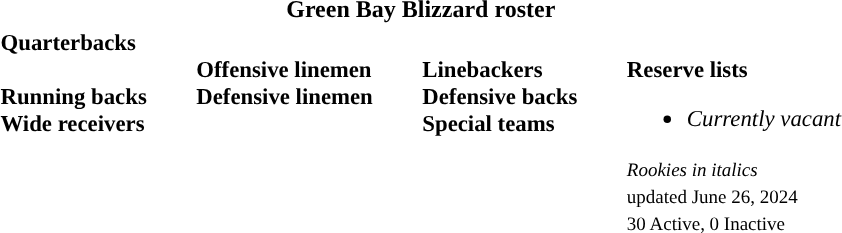<table class="toccolours" style="text-align: left;">
<tr>
<th colspan="7" style="text-align:center; ">Green Bay Blizzard roster</th>
</tr>
<tr>
<td style="font-size: 95%;vertical-align:top;"><strong>Quarterbacks</strong><br>
<br><strong>Running backs</strong>

<br><strong>Wide receivers</strong>




</td>
<td style="width: 25px;"></td>
<td style="font-size: 95%;vertical-align:top;"><br><strong>Offensive linemen</strong>




<br><strong>Defensive linemen</strong>





</td>
<td style="width: 25px;"></td>
<td style="font-size: 95%;vertical-align:top;"><br><strong>Linebackers</strong>
<br><strong>Defensive backs</strong>





<br><strong>Special teams</strong>
</td>
<td style="width: 25px;"></td>
<td style="font-size: 95%;vertical-align:top;"><br><strong>Reserve lists</strong><ul><li><em>Currently vacant</em></li></ul><small><em>Rookies in italics</em></small><br>
<small> updated June 26, 2024</small><br>
<small>30 Active, 0 Inactive</small></td>
</tr>
</table>
